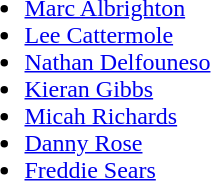<table>
<tr>
<td><strong></strong><br><ul><li><a href='#'>Marc Albrighton</a></li><li><a href='#'>Lee Cattermole</a></li><li><a href='#'>Nathan Delfouneso</a></li><li><a href='#'>Kieran Gibbs</a></li><li><a href='#'>Micah Richards</a></li><li><a href='#'>Danny Rose</a></li><li><a href='#'>Freddie Sears</a></li></ul></td>
</tr>
</table>
